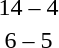<table style="text-align:center">
<tr>
<th width=200></th>
<th width=100></th>
<th width=200></th>
</tr>
<tr>
<td align=right><strong></strong></td>
<td>14 – 4</td>
<td align=left></td>
</tr>
<tr>
<td align=right><strong></strong></td>
<td>6 – 5</td>
<td align=left></td>
</tr>
</table>
